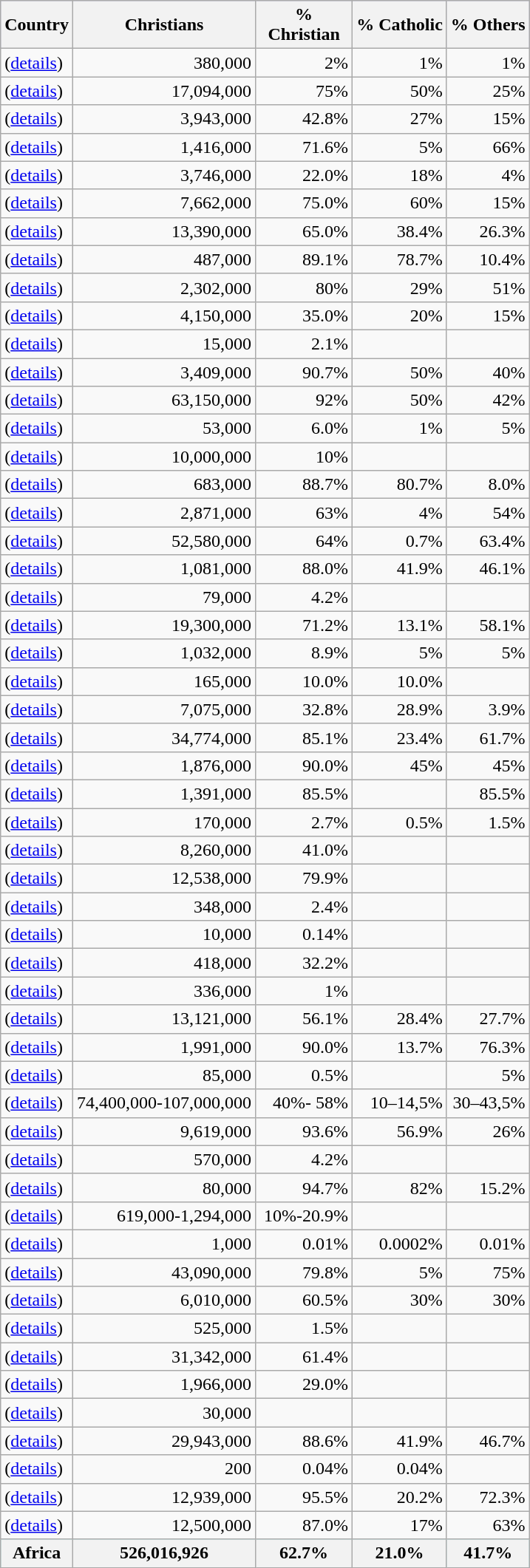<table class="wikitable sortable" id="toc" cellspacing="4">
<tr style="background:#ccf;">
<th>Country</th>
<th data-sort-type="number">Christians</th>
<th data-sort-type="number" style="max-width:5em">% Christian</th>
<th data-sort-type="number" style="max-width:5em">% Catholic</th>
<th data-sort-type="number" style="max-width:5em">% Others</th>
</tr>
<tr>
<td> (<a href='#'>details</a>)</td>
<td style="text-align:right;">380,000</td>
<td style="text-align:right;">2%</td>
<td style="text-align:right;">1%</td>
<td style="text-align:right;">1%</td>
</tr>
<tr>
<td> (<a href='#'>details</a>)</td>
<td style="text-align:right;">17,094,000</td>
<td style="text-align:right;">75%</td>
<td style="text-align:right;">50%</td>
<td style="text-align:right;">25%</td>
</tr>
<tr>
<td> (<a href='#'>details</a>)</td>
<td style="text-align:right;">3,943,000</td>
<td style="text-align:right;">42.8%</td>
<td style="text-align:right;">27%</td>
<td style="text-align:right;">15%</td>
</tr>
<tr>
<td> (<a href='#'>details</a>)</td>
<td style="text-align:right;">1,416,000</td>
<td style="text-align:right;">71.6%</td>
<td style="text-align:right;">5%</td>
<td style="text-align:right;">66%</td>
</tr>
<tr>
<td> (<a href='#'>details</a>)</td>
<td style="text-align:right;">3,746,000</td>
<td style="text-align:right;">22.0%</td>
<td style="text-align:right;">18%</td>
<td style="text-align:right;">4%</td>
</tr>
<tr>
<td> (<a href='#'>details</a>)</td>
<td style="text-align:right;">7,662,000</td>
<td style="text-align:right;">75.0%</td>
<td style="text-align:right;">60%</td>
<td style="text-align:right;">15%</td>
</tr>
<tr>
<td> (<a href='#'>details</a>)</td>
<td style="text-align:right;">13,390,000</td>
<td style="text-align:right;">65.0%</td>
<td style="text-align:right;">38.4%</td>
<td style="text-align:right;">26.3%</td>
</tr>
<tr>
<td> (<a href='#'>details</a>)</td>
<td style="text-align:right;">487,000</td>
<td style="text-align:right;">89.1%</td>
<td style="text-align:right;">78.7%</td>
<td style="text-align:right;">10.4%</td>
</tr>
<tr>
<td> (<a href='#'>details</a>)</td>
<td style="text-align:right;">2,302,000</td>
<td style="text-align:right;">80%</td>
<td style="text-align:right;">29%</td>
<td style="text-align:right;">51%</td>
</tr>
<tr>
<td> (<a href='#'>details</a>)</td>
<td style="text-align:right;">4,150,000</td>
<td style="text-align:right;">35.0%</td>
<td style="text-align:right;">20%</td>
<td style="text-align:right;">15%</td>
</tr>
<tr>
<td> (<a href='#'>details</a>)</td>
<td style="text-align:right;">15,000</td>
<td style="text-align:right;">2.1%</td>
<td style="text-align:right;"></td>
<td style="text-align:right;"></td>
</tr>
<tr>
<td> (<a href='#'>details</a>)</td>
<td style="text-align:right;">3,409,000</td>
<td style="text-align:right;">90.7%</td>
<td style="text-align:right;">50%</td>
<td style="text-align:right;">40%</td>
</tr>
<tr>
<td> (<a href='#'>details</a>)</td>
<td style="text-align:right;">63,150,000</td>
<td style="text-align:right;">92%</td>
<td style="text-align:right;">50%</td>
<td style="text-align:right;">42%</td>
</tr>
<tr>
<td> (<a href='#'>details</a>)</td>
<td style="text-align:right;">53,000</td>
<td style="text-align:right;">6.0%</td>
<td style="text-align:right;">1%</td>
<td style="text-align:right;">5%</td>
</tr>
<tr>
<td> (<a href='#'>details</a>)</td>
<td style="text-align:right;">10,000,000</td>
<td style="text-align:right;">10%</td>
<td style="text-align:right;"></td>
<td style="text-align:right;"></td>
</tr>
<tr>
<td> (<a href='#'>details</a>)</td>
<td style="text-align:right;">683,000</td>
<td style="text-align:right;">88.7%</td>
<td style="text-align:right;">80.7%</td>
<td style="text-align:right;">8.0%</td>
</tr>
<tr>
<td> (<a href='#'>details</a>)</td>
<td style="text-align:right;">2,871,000</td>
<td style="text-align:right;">63%</td>
<td style="text-align:right;">4%</td>
<td style="text-align:right;">54%</td>
</tr>
<tr>
<td> (<a href='#'>details</a>)</td>
<td style="text-align:right;">52,580,000</td>
<td style="text-align:right;">64%</td>
<td style="text-align:right;">0.7%</td>
<td style="text-align:right;">63.4%</td>
</tr>
<tr>
<td> (<a href='#'>details</a>)</td>
<td style="text-align:right;">1,081,000</td>
<td style="text-align:right;">88.0%</td>
<td style="text-align:right;">41.9%</td>
<td style="text-align:right;">46.1%</td>
</tr>
<tr>
<td> (<a href='#'>details</a>)</td>
<td style="text-align:right;">79,000</td>
<td style="text-align:right;">4.2%</td>
<td style="text-align:right;"></td>
<td style="text-align:right;"></td>
</tr>
<tr>
<td> (<a href='#'>details</a>)</td>
<td style="text-align:right;">19,300,000</td>
<td style="text-align:right;">71.2%</td>
<td style="text-align:right;">13.1%</td>
<td style="text-align:right;">58.1%</td>
</tr>
<tr>
<td> (<a href='#'>details</a>)</td>
<td style="text-align:right;">1,032,000</td>
<td style="text-align:right;">8.9%</td>
<td style="text-align:right;">5%</td>
<td style="text-align:right;">5%</td>
</tr>
<tr>
<td> (<a href='#'>details</a>)</td>
<td style="text-align:right;">165,000</td>
<td style="text-align:right;">10.0%</td>
<td style="text-align:right;">10.0%</td>
<td style="text-align:right;"></td>
</tr>
<tr>
<td> (<a href='#'>details</a>)</td>
<td style="text-align:right;">7,075,000</td>
<td style="text-align:right;">32.8%</td>
<td style="text-align:right;">28.9%</td>
<td style="text-align:right;">3.9%</td>
</tr>
<tr>
<td> (<a href='#'>details</a>)</td>
<td style="text-align:right;">34,774,000</td>
<td style="text-align:right;">85.1%</td>
<td style="text-align:right;">23.4%</td>
<td style="text-align:right;">61.7%</td>
</tr>
<tr>
<td> (<a href='#'>details</a>)</td>
<td style="text-align:right;">1,876,000</td>
<td style="text-align:right;">90.0%</td>
<td style="text-align:right;">45%</td>
<td style="text-align:right;">45%</td>
</tr>
<tr>
<td> (<a href='#'>details</a>)</td>
<td style="text-align:right;">1,391,000</td>
<td style="text-align:right;">85.5%</td>
<td style="text-align:right;"></td>
<td style="text-align:right;">85.5%</td>
</tr>
<tr>
<td> (<a href='#'>details</a>)</td>
<td style="text-align:right;">170,000</td>
<td style="text-align:right;">2.7%</td>
<td style="text-align:right;">0.5%</td>
<td style="text-align:right;">1.5%</td>
</tr>
<tr>
<td> (<a href='#'>details</a>)</td>
<td style="text-align:right;">8,260,000</td>
<td style="text-align:right;">41.0%</td>
<td style="text-align:right;"></td>
<td style="text-align:right;"></td>
</tr>
<tr>
<td> (<a href='#'>details</a>)</td>
<td style="text-align:right;">12,538,000</td>
<td style="text-align:right;">79.9%</td>
<td style="text-align:right;"></td>
<td style="text-align:right;"></td>
</tr>
<tr>
<td> (<a href='#'>details</a>)</td>
<td style="text-align:right;">348,000</td>
<td style="text-align:right;">2.4%</td>
<td style="text-align:right;"></td>
<td style="text-align:right;"></td>
</tr>
<tr>
<td> (<a href='#'>details</a>)</td>
<td style="text-align:right;">10,000</td>
<td style="text-align:right;">0.14%</td>
<td style="text-align:right;"></td>
<td style="text-align:right;"></td>
</tr>
<tr>
<td> (<a href='#'>details</a>)</td>
<td style="text-align:right;">418,000</td>
<td style="text-align:right;">32.2%</td>
<td style="text-align:right;"></td>
<td style="text-align:right;"></td>
</tr>
<tr>
<td> (<a href='#'>details</a>)</td>
<td style="text-align:right;">336,000</td>
<td style="text-align:right;">1%</td>
<td style="text-align:right;"></td>
<td style="text-align:right;"></td>
</tr>
<tr>
<td> (<a href='#'>details</a>)</td>
<td style="text-align:right;">13,121,000</td>
<td style="text-align:right;">56.1%</td>
<td style="text-align:right;">28.4%</td>
<td style="text-align:right;">27.7%</td>
</tr>
<tr>
<td> (<a href='#'>details</a>)</td>
<td style="text-align:right;">1,991,000</td>
<td style="text-align:right;">90.0%</td>
<td style="text-align:right;">13.7%</td>
<td style="text-align:right;">76.3%</td>
</tr>
<tr>
<td> (<a href='#'>details</a>)</td>
<td style="text-align:right;">85,000</td>
<td style="text-align:right;">0.5%</td>
<td style="text-align:right;"></td>
<td style="text-align:right;">5%</td>
</tr>
<tr>
<td> (<a href='#'>details</a>)</td>
<td style="text-align:right;">74,400,000-107,000,000</td>
<td style="text-align:right;">40%- 58%</td>
<td style="text-align:right;">10–14,5%</td>
<td style="text-align:right;">30–43,5%</td>
</tr>
<tr>
<td> (<a href='#'>details</a>)</td>
<td style="text-align:right;">9,619,000</td>
<td style="text-align:right;">93.6%</td>
<td style="text-align:right;">56.9%</td>
<td style="text-align:right;">26%</td>
</tr>
<tr>
<td> (<a href='#'>details</a>)</td>
<td style="text-align:right;">570,000</td>
<td style="text-align:right;">4.2%</td>
<td style="text-align:right;"></td>
<td style="text-align:right;"></td>
</tr>
<tr>
<td> (<a href='#'>details</a>)</td>
<td style="text-align:right;">80,000</td>
<td style="text-align:right;">94.7%</td>
<td style="text-align:right;">82%</td>
<td style="text-align:right;">15.2%</td>
</tr>
<tr>
<td> (<a href='#'>details</a>)</td>
<td style="text-align:right;">619,000-1,294,000</td>
<td style="text-align:right;">10%-20.9%</td>
<td style="text-align:right;"></td>
<td style="text-align:right;"></td>
</tr>
<tr>
<td> (<a href='#'>details</a>)</td>
<td style="text-align:right;">1,000</td>
<td style="text-align:right;">0.01%</td>
<td style="text-align:right;">0.0002%</td>
<td style="text-align:right;">0.01%</td>
</tr>
<tr>
<td> (<a href='#'>details</a>)</td>
<td style="text-align:right;">43,090,000</td>
<td style="text-align:right;">79.8%</td>
<td style="text-align:right;">5%</td>
<td style="text-align:right;">75%</td>
</tr>
<tr>
<td> (<a href='#'>details</a>)</td>
<td style="text-align:right;">6,010,000</td>
<td style="text-align:right;">60.5%</td>
<td style="text-align:right;">30%</td>
<td style="text-align:right;">30%</td>
</tr>
<tr>
<td> (<a href='#'>details</a>)</td>
<td style="text-align:right;">525,000</td>
<td style="text-align:right;">1.5%</td>
<td style="text-align:right;"></td>
<td style="text-align:right;"></td>
</tr>
<tr>
<td> (<a href='#'>details</a>)</td>
<td style="text-align:right;">31,342,000</td>
<td style="text-align:right;">61.4%</td>
<td style="text-align:right;"></td>
<td style="text-align:right;"></td>
</tr>
<tr>
<td> (<a href='#'>details</a>)</td>
<td style="text-align:right;">1,966,000</td>
<td style="text-align:right;">29.0%</td>
<td style="text-align:right;"></td>
<td style="text-align:right;"></td>
</tr>
<tr>
<td> (<a href='#'>details</a>)</td>
<td style="text-align:right;">30,000</td>
<td style="text-align:right;"></td>
<td style="text-align:right;"></td>
<td style="text-align:right;"></td>
</tr>
<tr>
<td> (<a href='#'>details</a>)</td>
<td style="text-align:right;">29,943,000</td>
<td style="text-align:right;">88.6%</td>
<td style="text-align:right;">41.9%</td>
<td style="text-align:right;">46.7%</td>
</tr>
<tr>
<td> (<a href='#'>details</a>)</td>
<td style="text-align:right;">200</td>
<td style="text-align:right;">0.04%</td>
<td style="text-align:right;">0.04%</td>
<td style="text-align:right;"></td>
</tr>
<tr>
<td> (<a href='#'>details</a>)</td>
<td style="text-align:right;">12,939,000</td>
<td style="text-align:right;">95.5%</td>
<td style="text-align:right;">20.2%</td>
<td style="text-align:right;">72.3%</td>
</tr>
<tr>
<td> (<a href='#'>details</a>)</td>
<td style="text-align:right;">12,500,000</td>
<td style="text-align:right;">87.0%</td>
<td style="text-align:right;">17%</td>
<td style="text-align:right;">63%</td>
</tr>
<tr style="background:#9ff;">
<th>Africa</th>
<th>526,016,926</th>
<th>62.7%</th>
<th>21.0%</th>
<th>41.7%</th>
</tr>
</table>
